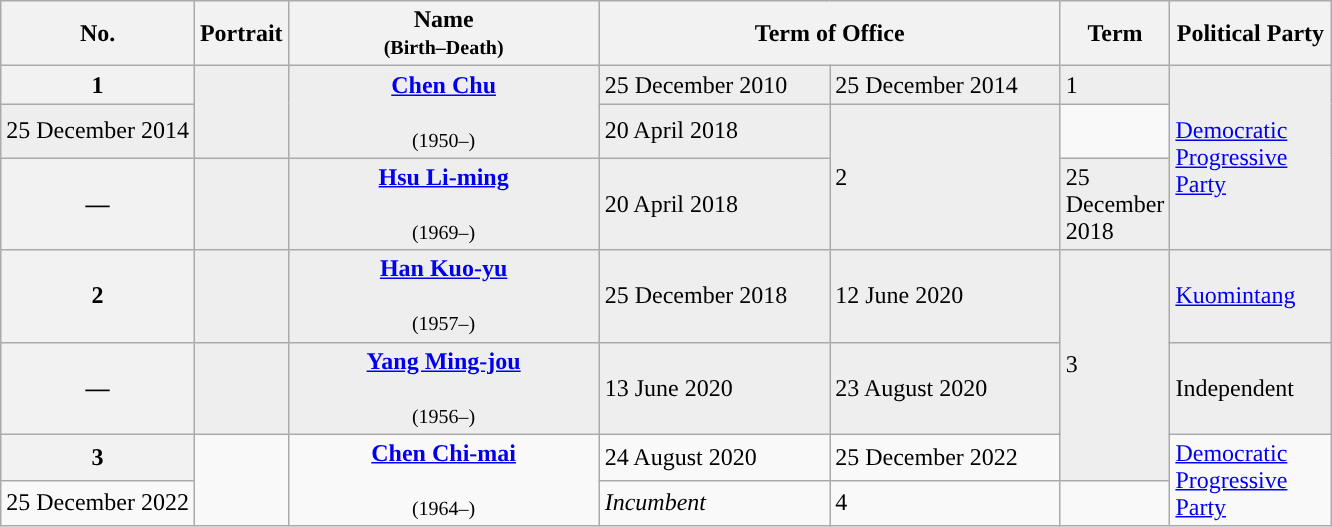<table class=wikitable>
<tr>
<th>No.</th>
<th>Portrait</th>
<th width="200">Name<br><small>(Birth–Death)</small></th>
<th colspan=2 width="300">Term of Office</th>
<th width = "50">Term</th>
<th width="100">Political Party</th>
</tr>
<tr - bgcolor=#EEEEEE>
<th style="background:">1</th>
<td rowspan=2></td>
<td rowspan=2 align=center><strong><a href='#'>Chen Chu</a></strong><br><br><small>(1950–)</small></td>
<td>25 December 2010</td>
<td>25 December 2014</td>
<td>1</td>
<td rowspan=3><a href='#'>Democratic Progressive Party</a></td>
</tr>
<tr - bgcolor=#EEEEEE>
<td>25 December 2014</td>
<td>20 April 2018</td>
<td rowspan=2>2</td>
</tr>
<tr - bgcolor=#EEEEEE>
<th style="background:">—</th>
<td rowspan=1></td>
<td rowspan=1 align=center><strong><a href='#'>Hsu Li-ming</a></strong><br><br><small>(1969–)</small></td>
<td>20 April 2018</td>
<td>25 December 2018</td>
</tr>
<tr - bgcolor=#EEEEEE>
<th style="background:">2</th>
<td rowspan=1></td>
<td rowspan=1 align=center><strong><a href='#'>Han Kuo-yu</a></strong><br><br><small>(1957–)</small></td>
<td>25 December 2018</td>
<td>12 June 2020</td>
<td rowspan=3>3</td>
<td><a href='#'>Kuomintang</a></td>
</tr>
<tr - bgcolor=#EEEEEE>
<th style="background:">—</th>
<td rowspan=1></td>
<td rowspan=1 align=center><strong><a href='#'>Yang Ming-jou</a></strong><br><br><small>(1956–)</small></td>
<td>13 June 2020</td>
<td>23 August 2020</td>
<td>Independent</td>
</tr>
<tr -bgcolor=#EEEEEE>
<th style="background:">3</th>
<td rowspan="2"></td>
<td rowspan="2" align="center"><strong><a href='#'>Chen Chi-mai</a></strong><br><br><small>(1964–)</small></td>
<td>24 August 2020</td>
<td>25 December 2022</td>
<td rowspan="2"><a href='#'>Democratic Progressive Party</a></td>
</tr>
<tr -bgcolor=#EEEEEE>
<td>25 December 2022</td>
<td><em>Incumbent</em></td>
<td>4</td>
</tr>
</table>
